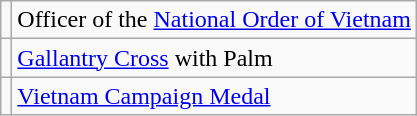<table class="wikitable">
<tr>
<td></td>
<td>Officer of the <a href='#'>National Order of Vietnam</a></td>
</tr>
<tr>
<td></td>
<td><a href='#'>Gallantry Cross</a> with Palm</td>
</tr>
<tr>
<td></td>
<td><a href='#'>Vietnam Campaign Medal</a></td>
</tr>
</table>
